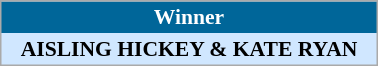<table align=center cellpadding="2" cellspacing="0" style="background: #f9f9f9; border: 1px #aaa solid; border-collapse: collapse; font-size: 90%;" width=20%>
<tr align=center bgcolor=#006699 style="color:white;">
<th width=100%><strong>Winner</strong></th>
</tr>
<tr align=center bgcolor=#D0E7FF>
<td align=center><strong>AISLING HICKEY & KATE RYAN</strong> </td>
</tr>
</table>
